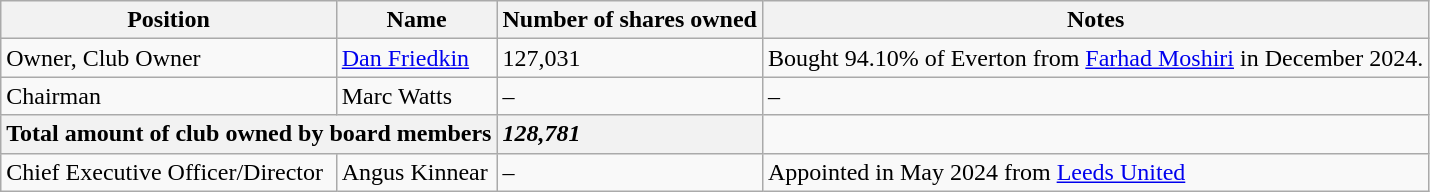<table class="wikitable" style="text-align: center; ">
<tr>
<th>Position</th>
<th>Name</th>
<th>Number of shares owned</th>
<th>Notes</th>
</tr>
<tr>
<td style="text-align:left;">Owner, Club Owner</td>
<td style="text-align:left;"><a href='#'>Dan Friedkin</a></td>
<td style="text-align:left;">127,031</td>
<td style="text-align:left;">Bought 94.10% of Everton from <a href='#'>Farhad Moshiri</a> in December 2024.</td>
</tr>
<tr style="text-align:left;">
<td>Chairman</td>
<td>Marc Watts</td>
<td>–</td>
<td>–</td>
</tr>
<tr>
<th colspan="2" style="text-align:left;">Total amount of club owned by board members</th>
<th style="text-align:left;"><em>128,781</em></th>
<td style="text-align:left;"></td>
</tr>
<tr style="text-align:left;">
<td>Chief Executive Officer/Director</td>
<td>Angus Kinnear</td>
<td>–</td>
<td>Appointed in May 2024 from <a href='#'>Leeds United</a></td>
</tr>
</table>
